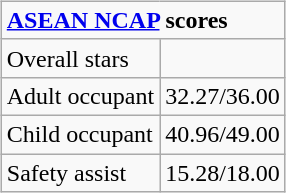<table>
<tr>
<td></td>
<td></td>
<td><br><table class="wikitable">
<tr>
<td colspan="2"><strong><a href='#'>ASEAN NCAP</a> scores</strong></td>
</tr>
<tr>
<td>Overall stars</td>
<td></td>
</tr>
<tr>
<td>Adult occupant</td>
<td>32.27/36.00</td>
</tr>
<tr>
<td>Child occupant</td>
<td>40.96/49.00</td>
</tr>
<tr>
<td>Safety assist</td>
<td>15.28/18.00</td>
</tr>
</table>
</td>
</tr>
</table>
